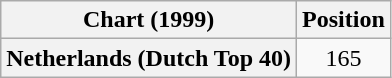<table class="wikitable plainrowheaders" style="text-align:center">
<tr>
<th>Chart (1999)</th>
<th>Position</th>
</tr>
<tr>
<th scope="row">Netherlands (Dutch Top 40)</th>
<td>165</td>
</tr>
</table>
